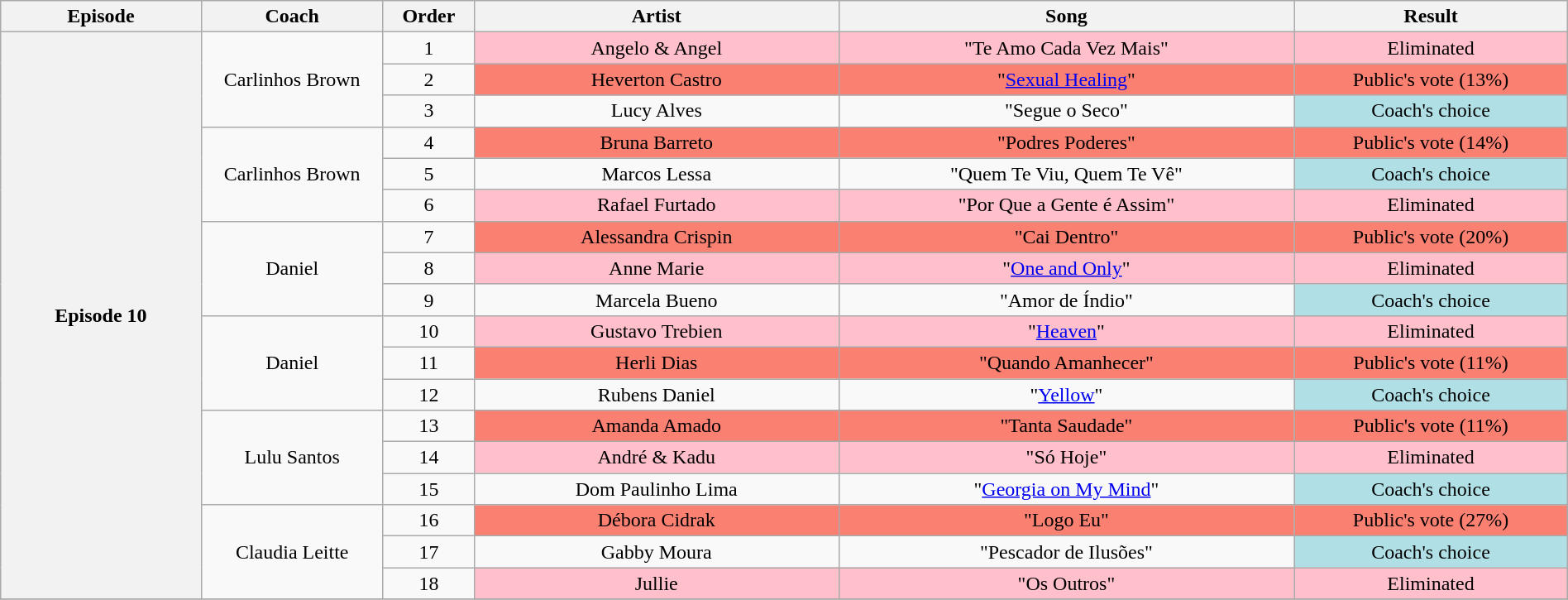<table class="wikitable" style="text-align:center; width:100%;">
<tr>
<th scope="col" width="11%">Episode</th>
<th scope="col" width="10%">Coach</th>
<th scope="col" width="05%">Order</th>
<th scope="col" width="20%">Artist</th>
<th scope="col" width="25%">Song</th>
<th scope="col" width="15%">Result</th>
</tr>
<tr>
<th scope="col" rowspan="18">Episode 10<br></th>
<td rowspan=3>Carlinhos Brown</td>
<td>1</td>
<td bgcolor="FFC0CB">Angelo & Angel</td>
<td bgcolor="FFC0CB">"Te Amo Cada Vez Mais"</td>
<td bgcolor="FFC0CB">Eliminated</td>
</tr>
<tr>
<td>2</td>
<td bgcolor="FA8072">Heverton Castro</td>
<td bgcolor="FA8072">"<a href='#'>Sexual Healing</a>"</td>
<td bgcolor="FA8072">Public's vote (13%)</td>
</tr>
<tr>
<td>3</td>
<td>Lucy Alves</td>
<td>"Segue o Seco"</td>
<td bgcolor="B0E0E6">Coach's choice</td>
</tr>
<tr>
<td rowspan=3>Carlinhos Brown</td>
<td>4</td>
<td bgcolor="FA8072">Bruna Barreto</td>
<td bgcolor="FA8072">"Podres Poderes"</td>
<td bgcolor="FA8072">Public's vote (14%)</td>
</tr>
<tr>
<td>5</td>
<td>Marcos Lessa</td>
<td>"Quem Te Viu, Quem Te Vê"</td>
<td bgcolor="B0E0E6">Coach's choice</td>
</tr>
<tr>
<td>6</td>
<td bgcolor="FFC0CB">Rafael Furtado</td>
<td bgcolor="FFC0CB">"Por Que a Gente é Assim"</td>
<td bgcolor="FFC0CB">Eliminated</td>
</tr>
<tr>
<td rowspan=3>Daniel</td>
<td>7</td>
<td bgcolor="FA8072">Alessandra Crispin</td>
<td bgcolor="FA8072">"Cai Dentro"</td>
<td bgcolor="FA8072">Public's vote (20%)</td>
</tr>
<tr>
<td>8</td>
<td bgcolor="FFC0CB">Anne Marie</td>
<td bgcolor="FFC0CB">"<a href='#'>One and Only</a>"</td>
<td bgcolor="FFC0CB">Eliminated</td>
</tr>
<tr>
<td>9</td>
<td>Marcela Bueno</td>
<td>"Amor de Índio"</td>
<td bgcolor="B0E0E6">Coach's choice</td>
</tr>
<tr>
<td rowspan=3>Daniel</td>
<td>10</td>
<td bgcolor="FFC0CB">Gustavo Trebien</td>
<td bgcolor="FFC0CB">"<a href='#'>Heaven</a>"</td>
<td bgcolor="FFC0CB">Eliminated</td>
</tr>
<tr>
<td>11</td>
<td bgcolor="FA8072">Herli Dias</td>
<td bgcolor="FA8072">"Quando Amanhecer"</td>
<td bgcolor="FA8072">Public's vote (11%)</td>
</tr>
<tr>
<td>12</td>
<td>Rubens Daniel</td>
<td>"<a href='#'>Yellow</a>"</td>
<td bgcolor="B0E0E6">Coach's choice</td>
</tr>
<tr>
<td rowspan=3>Lulu Santos</td>
<td>13</td>
<td bgcolor="FA8072">Amanda Amado</td>
<td bgcolor="FA8072">"Tanta Saudade"</td>
<td bgcolor="FA8072">Public's vote (11%)</td>
</tr>
<tr>
<td>14</td>
<td bgcolor="FFC0CB">André & Kadu</td>
<td bgcolor="FFC0CB">"Só Hoje"</td>
<td bgcolor="FFC0CB">Eliminated</td>
</tr>
<tr>
<td>15</td>
<td>Dom Paulinho Lima</td>
<td>"<a href='#'>Georgia on My Mind</a>"</td>
<td bgcolor="B0E0E6">Coach's choice</td>
</tr>
<tr>
<td rowspan=3>Claudia Leitte</td>
<td>16</td>
<td bgcolor="FA8072">Débora Cidrak</td>
<td bgcolor="FA8072">"Logo Eu"</td>
<td bgcolor="FA8072">Public's vote (27%)</td>
</tr>
<tr>
<td>17</td>
<td>Gabby Moura</td>
<td>"Pescador de Ilusões"</td>
<td bgcolor="B0E0E6">Coach's choice</td>
</tr>
<tr>
<td>18</td>
<td bgcolor="FFC0CB">Jullie</td>
<td bgcolor="FFC0CB">"Os Outros"</td>
<td bgcolor="FFC0CB">Eliminated</td>
</tr>
<tr>
</tr>
</table>
